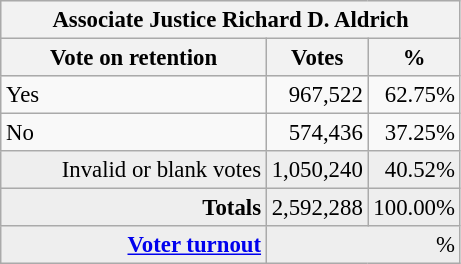<table class="wikitable" style="font-size: 95%;">
<tr style="background-color:#E9E9E9">
<th colspan=7>Associate Justice Richard D. Aldrich</th>
</tr>
<tr style="background-color:#E9E9E9">
<th style="width: 170px">Vote on retention</th>
<th style="width: 50px">Votes</th>
<th style="width: 40px">%</th>
</tr>
<tr>
<td>Yes</td>
<td align="right">967,522</td>
<td align="right">62.75%</td>
</tr>
<tr>
<td>No</td>
<td align="right">574,436</td>
<td align="right">37.25%</td>
</tr>
<tr style="background-color:#EEEEEE">
<td align="right">Invalid or blank votes</td>
<td align="right">1,050,240</td>
<td align="right">40.52%</td>
</tr>
<tr style="background-color:#EEEEEE">
<td colspan="1" align="right"><strong>Totals</strong></td>
<td align="right">2,592,288</td>
<td align="right">100.00%</td>
</tr>
<tr style="background-color:#EEEEEE">
<td align="right"><strong><a href='#'>Voter turnout</a></strong></td>
<td colspan="2" align="right">%</td>
</tr>
</table>
